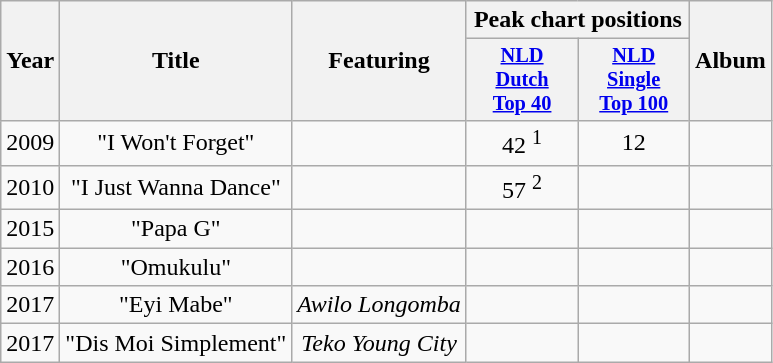<table class="wikitable sortable plainrowheaders" style="text-align:center;">
<tr>
<th scope="col" rowspan="2">Year</th>
<th scope="col" rowspan="2">Title</th>
<th rowspan="2">Featuring</th>
<th scope="col" colspan="2">Peak chart positions</th>
<th scope="col" rowspan="2">Album</th>
</tr>
<tr>
<th scope="col" style="width:5em;font-size:85%;"><a href='#'>NLD <br>Dutch <br> Top 40</a><br></th>
<th scope="col" style="width:5em;font-size:85%;"><a href='#'>NLD <br>Single <br>Top 100</a><br></th>
</tr>
<tr>
<td>2009</td>
<td scope="row">"I Won't Forget"</td>
<td></td>
<td>42 <sup>1</sup></td>
<td>12</td>
<td></td>
</tr>
<tr>
<td>2010</td>
<td scope="row">"I Just Wanna Dance"</td>
<td></td>
<td>57 <sup>2</sup></td>
<td></td>
<td></td>
</tr>
<tr>
<td>2015</td>
<td>"Papa G"</td>
<td></td>
<td></td>
<td></td>
<td></td>
</tr>
<tr>
<td>2016</td>
<td>"Omukulu"</td>
<td></td>
<td></td>
<td></td>
<td></td>
</tr>
<tr>
<td>2017</td>
<td>"Eyi Mabe"</td>
<td><em>Awilo Longomba</em></td>
<td></td>
<td></td>
<td></td>
</tr>
<tr>
<td>2017</td>
<td>"Dis Moi Simplement"</td>
<td><em>Teko Young City</em></td>
<td></td>
<td></td>
<td></td>
</tr>
</table>
